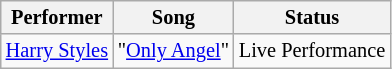<table class="wikitable" style="font-size:85%">
<tr>
<th>Performer</th>
<th>Song</th>
<th>Status</th>
</tr>
<tr>
<td> <a href='#'>Harry Styles</a></td>
<td>"<a href='#'>Only Angel</a>"</td>
<td>Live Performance</td>
</tr>
</table>
